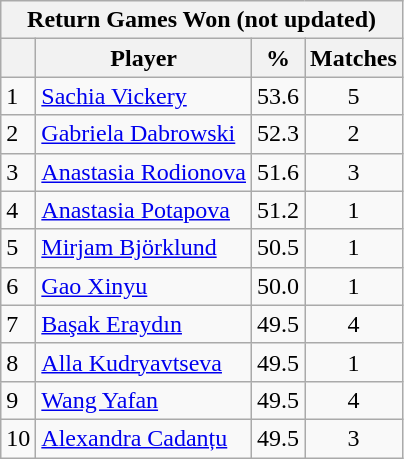<table class="wikitable">
<tr>
<th colspan=4>Return Games Won (not updated)</th>
</tr>
<tr>
<th></th>
<th>Player</th>
<th>%</th>
<th>Matches</th>
</tr>
<tr>
<td>1</td>
<td> <a href='#'>Sachia Vickery</a></td>
<td>53.6</td>
<td align=center>5</td>
</tr>
<tr>
<td>2</td>
<td> <a href='#'>Gabriela Dabrowski</a></td>
<td>52.3</td>
<td align=center>2</td>
</tr>
<tr>
<td>3</td>
<td> <a href='#'>Anastasia Rodionova</a></td>
<td>51.6</td>
<td align=center>3</td>
</tr>
<tr>
<td>4</td>
<td> <a href='#'>Anastasia Potapova</a></td>
<td>51.2</td>
<td align=center>1</td>
</tr>
<tr>
<td>5</td>
<td> <a href='#'>Mirjam Björklund</a></td>
<td>50.5</td>
<td align=center>1</td>
</tr>
<tr>
<td>6</td>
<td> <a href='#'>Gao Xinyu</a></td>
<td>50.0</td>
<td align=center>1</td>
</tr>
<tr>
<td>7</td>
<td> <a href='#'>Başak Eraydın</a></td>
<td>49.5</td>
<td align=center>4</td>
</tr>
<tr>
<td>8</td>
<td> <a href='#'>Alla Kudryavtseva</a></td>
<td>49.5</td>
<td align=center>1</td>
</tr>
<tr>
<td>9</td>
<td> <a href='#'>Wang Yafan</a></td>
<td>49.5</td>
<td align=center>4</td>
</tr>
<tr>
<td>10</td>
<td> <a href='#'>Alexandra Cadanțu</a></td>
<td>49.5</td>
<td align=center>3</td>
</tr>
</table>
